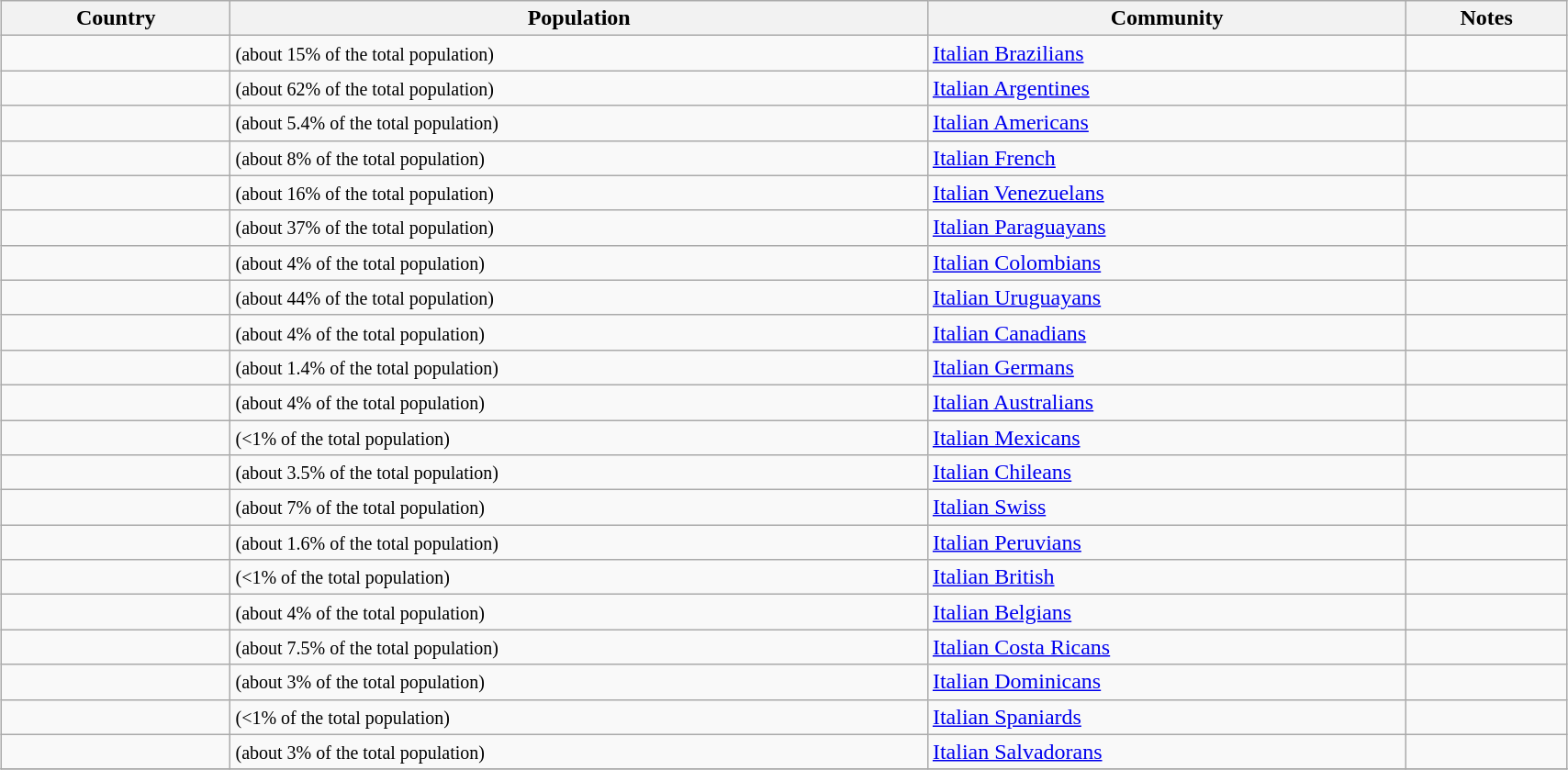<table class="wikitable" style="width:90%; margin:auto; clear:both">
<tr>
<th>Country</th>
<th>Population</th>
<th>Community</th>
<th>Notes</th>
</tr>
<tr>
<td></td>
<td> <small>(about 15% of the total population)</small></td>
<td><a href='#'>Italian Brazilians</a></td>
<td></td>
</tr>
<tr>
<td></td>
<td> <small>(about 62% of the total population)</small></td>
<td><a href='#'>Italian Argentines</a></td>
<td></td>
</tr>
<tr>
<td></td>
<td> <small>(about 5.4% of the total population)</small></td>
<td><a href='#'>Italian Americans</a></td>
<td></td>
</tr>
<tr>
<td></td>
<td> <small>(about 8% of the total population)</small></td>
<td><a href='#'>Italian French</a></td>
<td><br></td>
</tr>
<tr>
<td></td>
<td> <small>(about 16% of the total population)</small></td>
<td><a href='#'>Italian Venezuelans</a></td>
<td></td>
</tr>
<tr>
<td></td>
<td> <small>(about 37% of the total population)</small></td>
<td><a href='#'>Italian Paraguayans</a></td>
<td></td>
</tr>
<tr>
<td></td>
<td> <small>(about 4% of the total population)</small></td>
<td><a href='#'>Italian Colombians</a></td>
<td></td>
</tr>
<tr>
<td></td>
<td> <small>(about 44% of the total population)</small></td>
<td><a href='#'>Italian Uruguayans</a></td>
<td></td>
</tr>
<tr>
<td></td>
<td> <small>(about 4% of the total population)</small></td>
<td><a href='#'>Italian Canadians</a></td>
<td></td>
</tr>
<tr>
<td></td>
<td> <small>(about 1.4% of the total population)</small></td>
<td><a href='#'>Italian Germans</a></td>
<td></td>
</tr>
<tr>
<td></td>
<td> <small>(about 4% of the total population)</small></td>
<td><a href='#'>Italian Australians</a></td>
<td></td>
</tr>
<tr>
<td></td>
<td> <small>(<1% of the total population)</small></td>
<td><a href='#'>Italian Mexicans</a></td>
<td></td>
</tr>
<tr>
<td></td>
<td> <small>(about 3.5% of the total population)</small></td>
<td><a href='#'>Italian Chileans</a></td>
<td></td>
</tr>
<tr>
<td></td>
<td> <small>(about 7% of the total population)</small></td>
<td><a href='#'>Italian Swiss</a></td>
<td></td>
</tr>
<tr>
<td></td>
<td> <small>(about 1.6% of the total population)</small></td>
<td><a href='#'>Italian Peruvians</a></td>
<td></td>
</tr>
<tr>
<td></td>
<td> <small>(<1% of the total population)</small></td>
<td><a href='#'>Italian British</a></td>
<td></td>
</tr>
<tr>
<td></td>
<td> <small>(about 4% of the total population)</small></td>
<td><a href='#'>Italian Belgians</a></td>
<td></td>
</tr>
<tr>
<td></td>
<td> <small>(about 7.5% of the total population)</small></td>
<td><a href='#'>Italian Costa Ricans</a></td>
<td></td>
</tr>
<tr>
<td></td>
<td> <small>(about 3% of the total population)</small></td>
<td><a href='#'>Italian Dominicans</a></td>
<td></td>
</tr>
<tr>
<td></td>
<td> <small>(<1% of the total population)</small></td>
<td><a href='#'>Italian Spaniards</a></td>
<td></td>
</tr>
<tr>
<td></td>
<td> <small>(about 3% of the total population)</small></td>
<td><a href='#'>Italian Salvadorans</a></td>
<td></td>
</tr>
<tr ||>
</tr>
</table>
